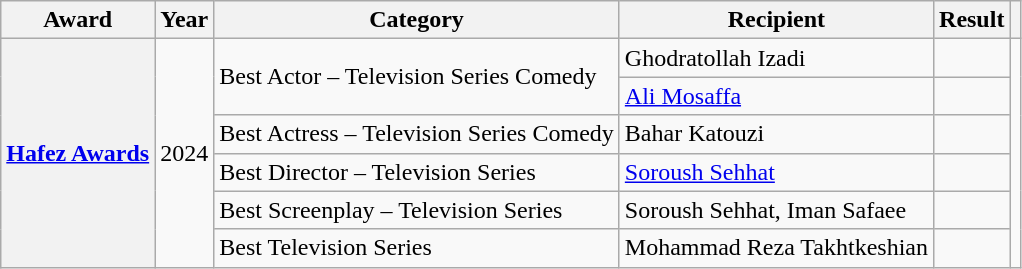<table class="wikitable sortable plainrowheaders">
<tr>
<th scope="col">Award</th>
<th scope="col">Year</th>
<th scope="col">Category</th>
<th scope="col">Recipient</th>
<th scope="col">Result</th>
<th></th>
</tr>
<tr>
<th rowspan="6" scope="row"><a href='#'>Hafez Awards</a></th>
<td rowspan="6">2024</td>
<td rowspan="2">Best Actor – Television Series Comedy</td>
<td>Ghodratollah Izadi</td>
<td></td>
<td rowspan="6"></td>
</tr>
<tr>
<td><a href='#'>Ali Mosaffa</a></td>
<td></td>
</tr>
<tr>
<td>Best Actress – Television Series Comedy</td>
<td>Bahar Katouzi</td>
<td></td>
</tr>
<tr>
<td>Best Director – Television Series</td>
<td><a href='#'>Soroush Sehhat</a></td>
<td></td>
</tr>
<tr>
<td>Best Screenplay – Television Series</td>
<td>Soroush Sehhat, Iman Safaee</td>
<td></td>
</tr>
<tr>
<td>Best Television Series</td>
<td>Mohammad Reza Takhtkeshian</td>
<td></td>
</tr>
</table>
